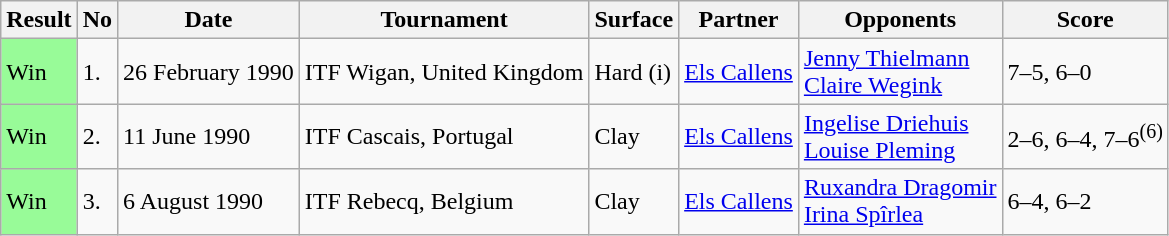<table class="sortable wikitable">
<tr>
<th>Result</th>
<th>No</th>
<th>Date</th>
<th>Tournament</th>
<th>Surface</th>
<th>Partner</th>
<th>Opponents</th>
<th>Score</th>
</tr>
<tr>
<td style="background:#98fb98;">Win</td>
<td>1.</td>
<td>26 February 1990</td>
<td>ITF Wigan, United Kingdom</td>
<td>Hard (i)</td>
<td> <a href='#'>Els Callens</a></td>
<td> <a href='#'>Jenny Thielmann</a><br> <a href='#'>Claire Wegink</a></td>
<td>7–5, 6–0</td>
</tr>
<tr>
<td style="background:#98fb98;">Win</td>
<td>2.</td>
<td>11 June 1990</td>
<td>ITF Cascais, Portugal</td>
<td>Clay</td>
<td> <a href='#'>Els Callens</a></td>
<td> <a href='#'>Ingelise Driehuis</a><br> <a href='#'>Louise Pleming</a></td>
<td>2–6, 6–4, 7–6<sup>(6)</sup></td>
</tr>
<tr>
<td style="background:#98fb98;">Win</td>
<td>3.</td>
<td>6 August 1990</td>
<td>ITF Rebecq, Belgium</td>
<td>Clay</td>
<td> <a href='#'>Els Callens</a></td>
<td> <a href='#'>Ruxandra Dragomir</a><br> <a href='#'>Irina Spîrlea</a></td>
<td>6–4, 6–2</td>
</tr>
</table>
